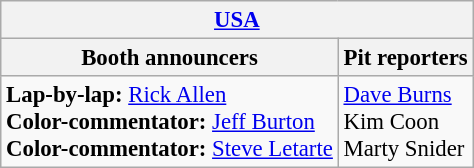<table class="wikitable" style="font-size: 95%">
<tr>
<th colspan="2"><a href='#'>USA</a></th>
</tr>
<tr>
<th>Booth announcers</th>
<th>Pit reporters</th>
</tr>
<tr>
<td><strong>Lap-by-lap:</strong> <a href='#'>Rick Allen</a><br><strong>Color-commentator:</strong> <a href='#'>Jeff Burton</a><br><strong>Color-commentator:</strong> <a href='#'>Steve Letarte</a></td>
<td><a href='#'>Dave Burns</a><br>Kim Coon<br>Marty Snider</td>
</tr>
</table>
